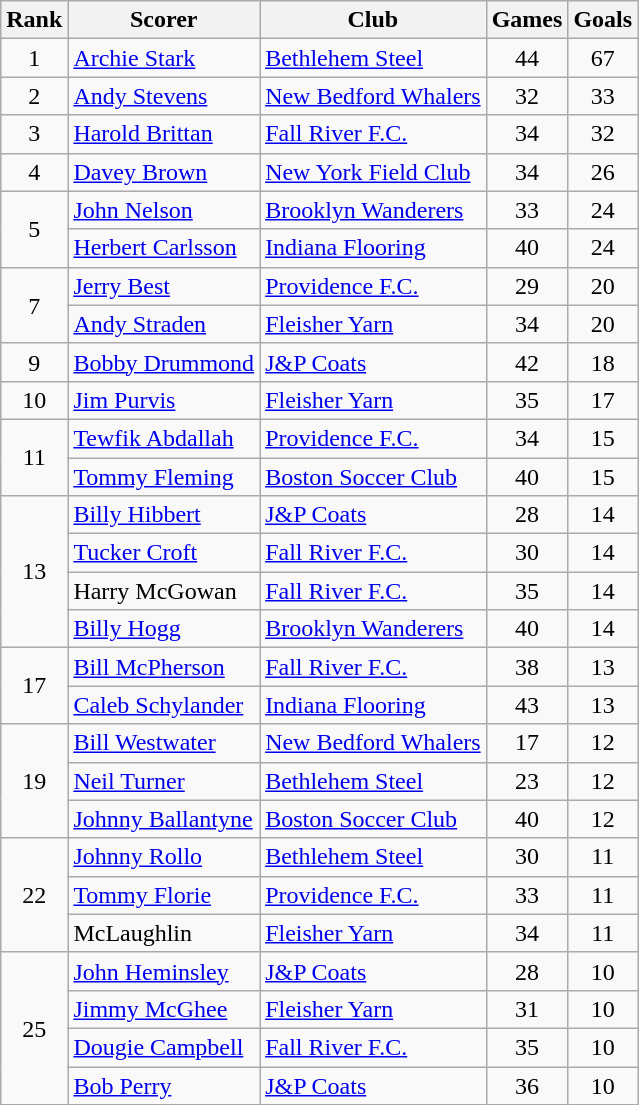<table class="wikitable">
<tr>
<th>Rank</th>
<th>Scorer</th>
<th>Club</th>
<th>Games</th>
<th>Goals</th>
</tr>
<tr>
<td align=center>1</td>
<td><a href='#'>Archie Stark</a></td>
<td><a href='#'>Bethlehem Steel</a></td>
<td align=center>44</td>
<td align=center>67</td>
</tr>
<tr>
<td align=center>2</td>
<td><a href='#'>Andy Stevens</a></td>
<td><a href='#'>New Bedford Whalers</a></td>
<td align=center>32</td>
<td align=center>33</td>
</tr>
<tr>
<td align=center>3</td>
<td><a href='#'>Harold Brittan</a></td>
<td><a href='#'>Fall River F.C.</a></td>
<td align=center>34</td>
<td align=center>32</td>
</tr>
<tr>
<td align=center>4</td>
<td><a href='#'>Davey Brown</a></td>
<td><a href='#'>New York Field Club</a></td>
<td align=center>34</td>
<td align=center>26</td>
</tr>
<tr>
<td rowspan="2" align=center>5</td>
<td><a href='#'>John Nelson</a></td>
<td><a href='#'>Brooklyn Wanderers</a></td>
<td align=center>33</td>
<td align=center>24</td>
</tr>
<tr>
<td><a href='#'>Herbert Carlsson</a></td>
<td><a href='#'>Indiana Flooring</a></td>
<td align=center>40</td>
<td align=center>24</td>
</tr>
<tr>
<td rowspan="2" align=center>7</td>
<td><a href='#'>Jerry Best</a></td>
<td><a href='#'>Providence F.C.</a></td>
<td align=center>29</td>
<td align=center>20</td>
</tr>
<tr>
<td><a href='#'>Andy Straden</a></td>
<td><a href='#'>Fleisher Yarn</a></td>
<td align=center>34</td>
<td align=center>20</td>
</tr>
<tr>
<td align=center>9</td>
<td><a href='#'>Bobby Drummond</a></td>
<td><a href='#'>J&P Coats</a></td>
<td align=center>42</td>
<td align=center>18</td>
</tr>
<tr>
<td align=center>10</td>
<td><a href='#'>Jim Purvis</a></td>
<td><a href='#'>Fleisher Yarn</a></td>
<td align=center>35</td>
<td align=center>17</td>
</tr>
<tr>
<td rowspan="2" align=center>11</td>
<td><a href='#'>Tewfik Abdallah</a></td>
<td><a href='#'>Providence F.C.</a></td>
<td align=center>34</td>
<td align=center>15</td>
</tr>
<tr>
<td><a href='#'>Tommy Fleming</a></td>
<td><a href='#'>Boston Soccer Club</a></td>
<td align=center>40</td>
<td align=center>15</td>
</tr>
<tr>
<td rowspan="4" align=center>13</td>
<td><a href='#'>Billy Hibbert</a></td>
<td><a href='#'>J&P Coats</a></td>
<td align=center>28</td>
<td align=center>14</td>
</tr>
<tr>
<td><a href='#'>Tucker Croft</a></td>
<td><a href='#'>Fall River F.C.</a></td>
<td align=center>30</td>
<td align=center>14</td>
</tr>
<tr>
<td>Harry McGowan</td>
<td><a href='#'>Fall River F.C.</a></td>
<td align=center>35</td>
<td align=center>14</td>
</tr>
<tr>
<td><a href='#'>Billy Hogg</a></td>
<td><a href='#'>Brooklyn Wanderers</a></td>
<td align=center>40</td>
<td align=center>14</td>
</tr>
<tr>
<td rowspan="2" align=center>17</td>
<td><a href='#'>Bill McPherson</a></td>
<td><a href='#'>Fall River F.C.</a></td>
<td align=center>38</td>
<td align=center>13</td>
</tr>
<tr>
<td><a href='#'>Caleb Schylander</a></td>
<td><a href='#'>Indiana Flooring</a></td>
<td align=center>43</td>
<td align=center>13</td>
</tr>
<tr>
<td rowspan="3" align=center>19</td>
<td><a href='#'>Bill Westwater</a></td>
<td><a href='#'>New Bedford Whalers</a></td>
<td align=center>17</td>
<td align=center>12</td>
</tr>
<tr>
<td><a href='#'>Neil Turner</a></td>
<td><a href='#'>Bethlehem Steel</a></td>
<td align=center>23</td>
<td align=center>12</td>
</tr>
<tr>
<td><a href='#'>Johnny Ballantyne</a></td>
<td><a href='#'>Boston Soccer Club</a></td>
<td align=center>40</td>
<td align=center>12</td>
</tr>
<tr>
<td rowspan="3" align=center>22</td>
<td><a href='#'>Johnny Rollo</a></td>
<td><a href='#'>Bethlehem Steel</a></td>
<td align=center>30</td>
<td align=center>11</td>
</tr>
<tr>
<td><a href='#'>Tommy Florie</a></td>
<td><a href='#'>Providence F.C.</a></td>
<td align=center>33</td>
<td align=center>11</td>
</tr>
<tr>
<td>McLaughlin</td>
<td><a href='#'>Fleisher Yarn</a></td>
<td align=center>34</td>
<td align=center>11</td>
</tr>
<tr>
<td rowspan="4" align=center>25</td>
<td><a href='#'>John Heminsley</a></td>
<td><a href='#'>J&P Coats</a></td>
<td align=center>28</td>
<td align=center>10</td>
</tr>
<tr>
<td><a href='#'>Jimmy McGhee</a></td>
<td><a href='#'>Fleisher Yarn</a></td>
<td align=center>31</td>
<td align=center>10</td>
</tr>
<tr>
<td><a href='#'>Dougie Campbell</a></td>
<td><a href='#'>Fall River F.C.</a></td>
<td align=center>35</td>
<td align=center>10</td>
</tr>
<tr>
<td><a href='#'>Bob Perry</a></td>
<td><a href='#'>J&P Coats</a></td>
<td align=center>36</td>
<td align=center>10</td>
</tr>
</table>
